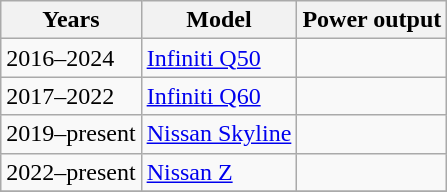<table class="wikitable">
<tr>
<th>Years</th>
<th>Model</th>
<th>Power output</th>
</tr>
<tr>
<td>2016–2024</td>
<td><a href='#'>Infiniti Q50</a></td>
<td></td>
</tr>
<tr>
<td>2017–2022</td>
<td><a href='#'>Infiniti Q60</a></td>
<td></td>
</tr>
<tr>
<td>2019–present</td>
<td><a href='#'>Nissan Skyline</a></td>
<td></td>
</tr>
<tr>
<td>2022–present</td>
<td><a href='#'>Nissan Z</a></td>
<td></td>
</tr>
<tr>
</tr>
</table>
